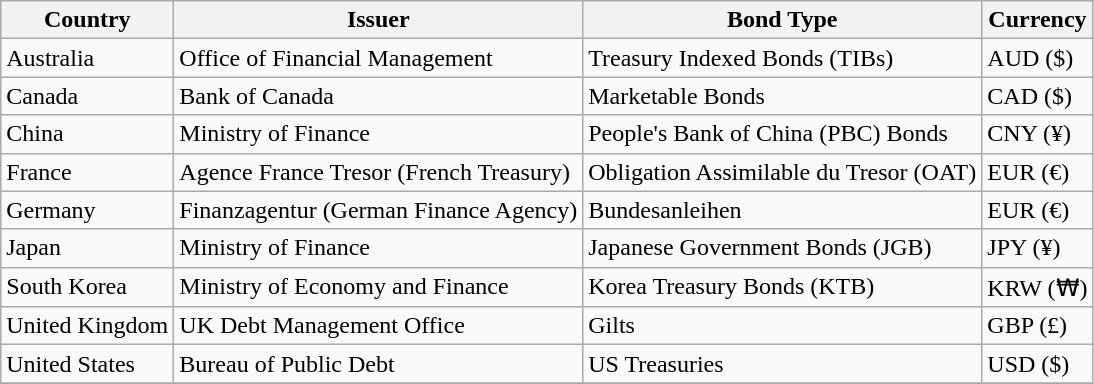<table class="wikitable sortable">
<tr>
<th>Country</th>
<th>Issuer</th>
<th>Bond Type</th>
<th>Currency</th>
</tr>
<tr>
<td> Australia</td>
<td>Office of Financial Management</td>
<td>Treasury Indexed Bonds (TIBs)</td>
<td>AUD ($)</td>
</tr>
<tr>
<td> Canada</td>
<td>Bank of Canada</td>
<td>Marketable Bonds</td>
<td>CAD ($)</td>
</tr>
<tr>
<td> China</td>
<td>Ministry of Finance</td>
<td>People's Bank of China (PBC) Bonds</td>
<td>CNY (¥)</td>
</tr>
<tr>
<td> France</td>
<td>Agence France Tresor (French Treasury)</td>
<td>Obligation Assimilable du Tresor (OAT)</td>
<td>EUR (€)</td>
</tr>
<tr>
<td> Germany</td>
<td>Finanzagentur (German Finance Agency)</td>
<td>Bundesanleihen</td>
<td>EUR (€)</td>
</tr>
<tr>
<td> Japan</td>
<td>Ministry of Finance</td>
<td>Japanese Government Bonds (JGB)</td>
<td>JPY (¥)</td>
</tr>
<tr>
<td> South Korea</td>
<td>Ministry of Economy and Finance</td>
<td>Korea Treasury Bonds (KTB)</td>
<td>KRW (₩)</td>
</tr>
<tr>
<td> United Kingdom</td>
<td>UK Debt Management Office</td>
<td>Gilts</td>
<td>GBP (£)</td>
</tr>
<tr>
<td> United States</td>
<td>Bureau of Public Debt</td>
<td>US Treasuries</td>
<td>USD ($)</td>
</tr>
<tr>
</tr>
</table>
